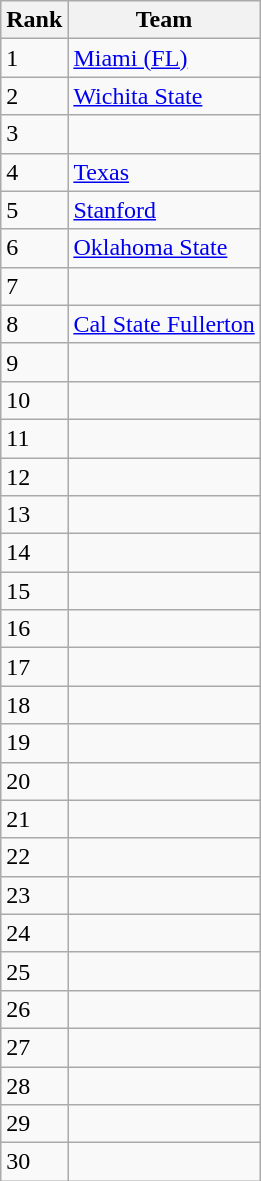<table class=wikitable>
<tr>
<th>Rank</th>
<th>Team</th>
</tr>
<tr>
<td>1</td>
<td><a href='#'>Miami (FL)</a></td>
</tr>
<tr>
<td>2</td>
<td><a href='#'>Wichita State</a></td>
</tr>
<tr>
<td>3</td>
<td></td>
</tr>
<tr>
<td>4</td>
<td><a href='#'>Texas</a></td>
</tr>
<tr>
<td>5</td>
<td><a href='#'>Stanford</a></td>
</tr>
<tr>
<td>6</td>
<td><a href='#'>Oklahoma State</a></td>
</tr>
<tr>
<td>7</td>
<td></td>
</tr>
<tr>
<td>8</td>
<td><a href='#'>Cal State Fullerton</a></td>
</tr>
<tr>
<td>9</td>
<td></td>
</tr>
<tr>
<td>10</td>
<td></td>
</tr>
<tr>
<td>11</td>
<td></td>
</tr>
<tr>
<td>12</td>
<td></td>
</tr>
<tr>
<td>13</td>
<td></td>
</tr>
<tr>
<td>14</td>
<td></td>
</tr>
<tr>
<td>15</td>
<td></td>
</tr>
<tr>
<td>16</td>
<td></td>
</tr>
<tr>
<td>17</td>
<td></td>
</tr>
<tr>
<td>18</td>
<td></td>
</tr>
<tr>
<td>19</td>
<td></td>
</tr>
<tr>
<td>20</td>
<td></td>
</tr>
<tr>
<td>21</td>
<td></td>
</tr>
<tr>
<td>22</td>
<td></td>
</tr>
<tr>
<td>23</td>
<td></td>
</tr>
<tr>
<td>24</td>
<td></td>
</tr>
<tr>
<td>25</td>
<td></td>
</tr>
<tr>
<td>26</td>
<td></td>
</tr>
<tr>
<td>27</td>
<td></td>
</tr>
<tr>
<td>28</td>
<td></td>
</tr>
<tr>
<td>29</td>
<td></td>
</tr>
<tr>
<td>30</td>
<td></td>
</tr>
</table>
